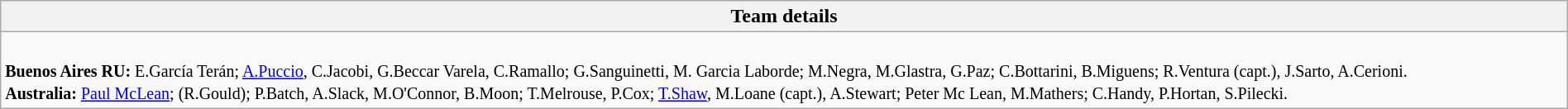<table style="width:100%" class="wikitable collapsible collapsed">
<tr>
<th>Team details</th>
</tr>
<tr>
<td><br><small><strong>Buenos Aires RU:</strong> E.García Terán; <a href='#'>A.Puccio</a>, C.Jacobi, G.Beccar Varela, C.Ramallo; G.Sanguinetti, M.
Garcia Laborde; M.Negra, M.Glastra, G.Paz; C.Bottarini, B.Miguens; R.Ventura (capt.), J.Sarto, A.Cerioni. <br> <strong>Australia:</strong> <a href='#'>Paul McLean</a>; (R.Gould); P.Batch, A.Slack, M.O'Connor, B.Moon; T.Melrouse, P.Cox; <a href='#'>T.Shaw</a>, M.Loane (capt.), A.Stewart; Peter Mc Lean, M.Mathers; C.Handy, P.Hortan, S.Pilecki. </small></td>
</tr>
</table>
